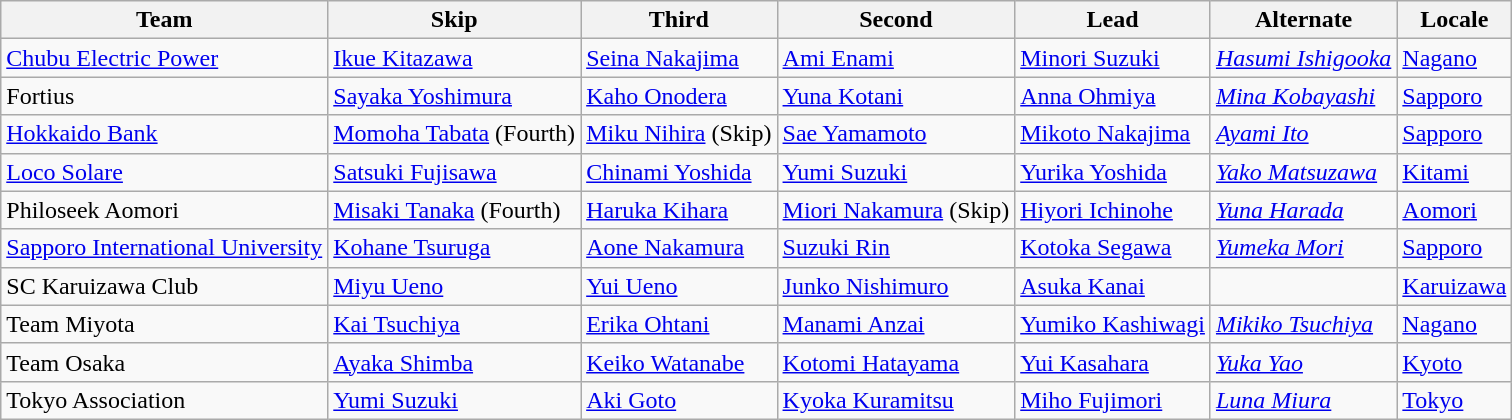<table class="wikitable">
<tr>
<th scope="col">Team</th>
<th scope="col">Skip</th>
<th scope="col">Third</th>
<th scope="col">Second</th>
<th scope="col">Lead</th>
<th scope="col">Alternate</th>
<th scope="col">Locale</th>
</tr>
<tr>
<td><a href='#'>Chubu Electric Power</a></td>
<td><a href='#'>Ikue Kitazawa</a></td>
<td><a href='#'>Seina Nakajima</a></td>
<td><a href='#'>Ami Enami</a></td>
<td><a href='#'>Minori Suzuki</a></td>
<td><em><a href='#'>Hasumi Ishigooka</a></em></td>
<td> <a href='#'>Nagano</a></td>
</tr>
<tr>
<td>Fortius</td>
<td><a href='#'>Sayaka Yoshimura</a></td>
<td><a href='#'>Kaho Onodera</a></td>
<td><a href='#'>Yuna Kotani</a></td>
<td><a href='#'>Anna Ohmiya</a></td>
<td><em><a href='#'>Mina Kobayashi</a></em></td>
<td> <a href='#'>Sapporo</a></td>
</tr>
<tr>
<td><a href='#'>Hokkaido Bank</a></td>
<td><a href='#'>Momoha Tabata</a> (Fourth)</td>
<td><a href='#'>Miku Nihira</a> (Skip)</td>
<td><a href='#'>Sae Yamamoto</a></td>
<td><a href='#'>Mikoto Nakajima</a></td>
<td><em><a href='#'>Ayami Ito</a></em></td>
<td> <a href='#'>Sapporo</a></td>
</tr>
<tr>
<td><a href='#'>Loco Solare</a></td>
<td><a href='#'>Satsuki Fujisawa</a></td>
<td><a href='#'>Chinami Yoshida</a></td>
<td><a href='#'>Yumi Suzuki</a></td>
<td><a href='#'>Yurika Yoshida</a></td>
<td><em><a href='#'>Yako Matsuzawa</a></em></td>
<td> <a href='#'>Kitami</a></td>
</tr>
<tr>
<td>Philoseek Aomori</td>
<td><a href='#'>Misaki Tanaka</a> (Fourth)</td>
<td><a href='#'>Haruka Kihara</a></td>
<td><a href='#'>Miori Nakamura</a> (Skip)</td>
<td><a href='#'>Hiyori Ichinohe</a></td>
<td><em><a href='#'>Yuna Harada</a></em></td>
<td> <a href='#'>Aomori</a></td>
</tr>
<tr>
<td><a href='#'>Sapporo International University</a></td>
<td><a href='#'>Kohane Tsuruga</a></td>
<td><a href='#'>Aone Nakamura</a></td>
<td><a href='#'>Suzuki Rin</a></td>
<td><a href='#'>Kotoka Segawa</a></td>
<td><em><a href='#'>Yumeka Mori</a></em></td>
<td> <a href='#'>Sapporo</a></td>
</tr>
<tr>
<td>SC Karuizawa Club</td>
<td><a href='#'>Miyu Ueno</a></td>
<td><a href='#'>Yui Ueno</a></td>
<td><a href='#'>Junko Nishimuro</a></td>
<td><a href='#'>Asuka Kanai</a></td>
<td></td>
<td> <a href='#'>Karuizawa</a></td>
</tr>
<tr>
<td>Team Miyota</td>
<td><a href='#'>Kai Tsuchiya</a></td>
<td><a href='#'>Erika Ohtani</a></td>
<td><a href='#'>Manami Anzai</a></td>
<td><a href='#'>Yumiko Kashiwagi</a></td>
<td><em><a href='#'>Mikiko Tsuchiya</a></em></td>
<td> <a href='#'>Nagano</a></td>
</tr>
<tr>
<td>Team Osaka</td>
<td><a href='#'>Ayaka Shimba</a></td>
<td><a href='#'>Keiko Watanabe</a></td>
<td><a href='#'>Kotomi Hatayama</a></td>
<td><a href='#'>Yui Kasahara</a></td>
<td><em><a href='#'>Yuka Yao</a></em></td>
<td> <a href='#'>Kyoto</a></td>
</tr>
<tr>
<td>Tokyo Association</td>
<td><a href='#'>Yumi Suzuki</a></td>
<td><a href='#'>Aki Goto</a></td>
<td><a href='#'>Kyoka Kuramitsu</a></td>
<td><a href='#'>Miho Fujimori</a></td>
<td><em><a href='#'>Luna Miura</a></em></td>
<td> <a href='#'>Tokyo</a></td>
</tr>
</table>
